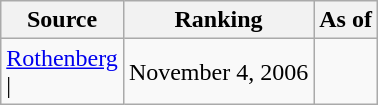<table class="wikitable" style="text-align:center">
<tr>
<th>Source</th>
<th>Ranking</th>
<th>As of</th>
</tr>
<tr>
<td align=left><a href='#'>Rothenberg</a><br>| </td>
<td>November 4, 2006</td>
</tr>
</table>
